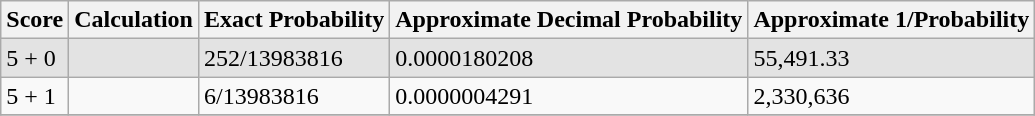<table class="wikitable">
<tr>
<th>Score</th>
<th>Calculation</th>
<th>Exact Probability</th>
<th>Approximate Decimal Probability</th>
<th>Approximate 1/Probability</th>
</tr>
<tr style="background: #e3e3e3;">
<td>5 + 0</td>
<td></td>
<td>252/13983816</td>
<td>0.0000180208</td>
<td>55,491.33</td>
</tr>
<tr>
<td>5 + 1</td>
<td></td>
<td>6/13983816</td>
<td>0.0000004291</td>
<td>2,330,636</td>
</tr>
<tr style="background: #e3e3e3;">
</tr>
</table>
